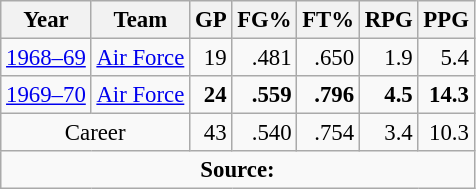<table class="wikitable sortable" style="font-size:95%; text-align:right;">
<tr>
<th>Year</th>
<th>Team</th>
<th>GP</th>
<th>FG%</th>
<th>FT%</th>
<th>RPG</th>
<th>PPG</th>
</tr>
<tr>
<td style="text-align:left;"><a href='#'>1968–69</a></td>
<td style="text-align:left;"><a href='#'>Air Force</a></td>
<td>19</td>
<td>.481</td>
<td>.650</td>
<td>1.9</td>
<td>5.4</td>
</tr>
<tr>
<td style="text-align:left;"><a href='#'>1969–70</a></td>
<td style="text-align:left;"><a href='#'>Air Force</a></td>
<td><strong>24</strong></td>
<td><strong>.559</strong></td>
<td><strong>.796</strong></td>
<td><strong>4.5</strong></td>
<td><strong>14.3</strong></td>
</tr>
<tr>
<td colspan="2" style="text-align:center;">Career</td>
<td>43</td>
<td>.540</td>
<td>.754</td>
<td>3.4</td>
<td>10.3</td>
</tr>
<tr>
<td colspan="7" style="text-align: center;"><strong>Source:</strong></td>
</tr>
</table>
